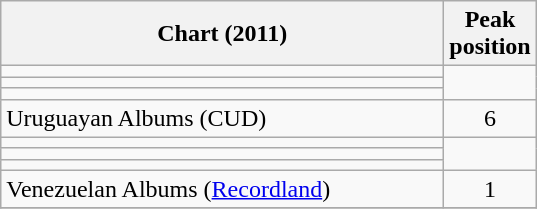<table class="wikitable sortable">
<tr>
<th style="width:18em;">Chart (2011)</th>
<th>Peak<br>position</th>
</tr>
<tr>
<td></td>
</tr>
<tr>
<td></td>
</tr>
<tr>
<td></td>
</tr>
<tr>
<td align="left">Uruguayan Albums (CUD)</td>
<td align="center">6</td>
</tr>
<tr>
<td></td>
</tr>
<tr>
<td></td>
</tr>
<tr>
<td></td>
</tr>
<tr>
<td>Venezuelan Albums (<a href='#'>Recordland</a>)</td>
<td style="text-align:center;">1</td>
</tr>
<tr>
</tr>
</table>
